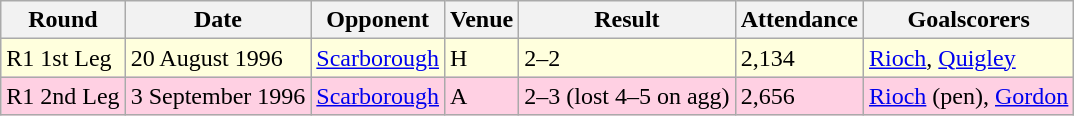<table class="wikitable">
<tr>
<th>Round</th>
<th>Date</th>
<th>Opponent</th>
<th>Venue</th>
<th>Result</th>
<th>Attendance</th>
<th>Goalscorers</th>
</tr>
<tr style="background-color: #ffffdd;">
<td>R1 1st Leg</td>
<td>20 August 1996</td>
<td><a href='#'>Scarborough</a></td>
<td>H</td>
<td>2–2</td>
<td>2,134</td>
<td><a href='#'>Rioch</a>, <a href='#'>Quigley</a></td>
</tr>
<tr style="background-color: #ffd0e3;">
<td>R1 2nd Leg</td>
<td>3 September 1996</td>
<td><a href='#'>Scarborough</a></td>
<td>A</td>
<td>2–3 (lost 4–5 on agg)</td>
<td>2,656</td>
<td><a href='#'>Rioch</a> (pen), <a href='#'>Gordon</a></td>
</tr>
</table>
